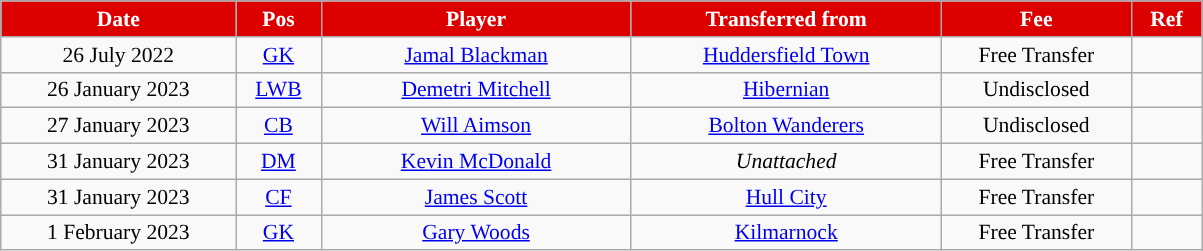<table class="wikitable"  {| class="wikitable"  style="text-align:center; font-size:90%; ">
<tr>
<th style="background:#DD0000; color:#FFFFFF; width:150px; ">Date</th>
<th style="background:#DD0000; color:#FFFFFF; width:50px; ">Pos</th>
<th style="background:#DD0000; color:#FFFFFF; width:200px; ">Player</th>
<th style="background:#DD0000; color:#FFFFFF; width:200px; ">Transferred from</th>
<th style="background:#DD0000; color:#FFFFFF; width:120px; ">Fee</th>
<th style="background:#DD0000; color:#FFFFFF; width:40px; ">Ref</th>
</tr>
<tr>
<td>26 July 2022</td>
<td><a href='#'>GK</a></td>
<td> <a href='#'>Jamal Blackman</a></td>
<td> <a href='#'>Huddersfield Town</a></td>
<td>Free Transfer</td>
<td></td>
</tr>
<tr>
<td>26 January 2023</td>
<td><a href='#'>LWB</a></td>
<td> <a href='#'>Demetri Mitchell</a></td>
<td> <a href='#'>Hibernian</a></td>
<td>Undisclosed</td>
<td></td>
</tr>
<tr>
<td>27 January 2023</td>
<td><a href='#'>CB</a></td>
<td> <a href='#'>Will Aimson</a></td>
<td> <a href='#'>Bolton Wanderers</a></td>
<td>Undisclosed</td>
<td></td>
</tr>
<tr>
<td>31 January 2023</td>
<td><a href='#'>DM</a></td>
<td> <a href='#'>Kevin McDonald</a></td>
<td><em>Unattached</em></td>
<td>Free Transfer</td>
<td></td>
</tr>
<tr>
<td>31 January 2023</td>
<td><a href='#'>CF</a></td>
<td> <a href='#'>James Scott</a></td>
<td> <a href='#'>Hull City</a></td>
<td>Free Transfer</td>
<td></td>
</tr>
<tr>
<td>1 February 2023</td>
<td><a href='#'>GK</a></td>
<td> <a href='#'>Gary Woods</a></td>
<td> <a href='#'>Kilmarnock</a></td>
<td>Free Transfer</td>
<td></td>
</tr>
</table>
